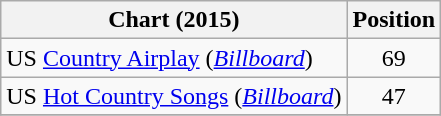<table class="wikitable sortable">
<tr>
<th scope="col">Chart (2015)</th>
<th scope="col">Position</th>
</tr>
<tr>
<td>US <a href='#'>Country Airplay</a> (<em><a href='#'>Billboard</a></em>)</td>
<td align="center">69</td>
</tr>
<tr>
<td>US <a href='#'>Hot Country Songs</a> (<em><a href='#'>Billboard</a></em>)</td>
<td align="center">47</td>
</tr>
<tr>
</tr>
</table>
